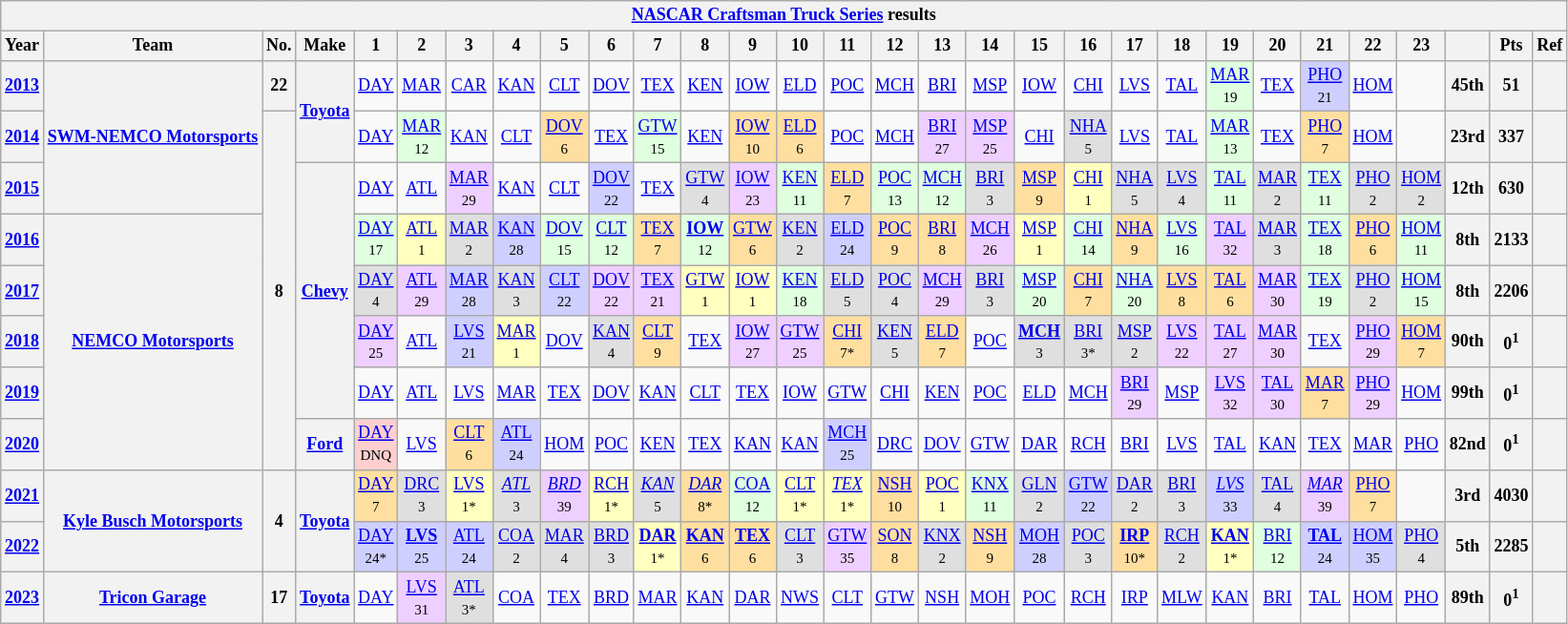<table class="wikitable" style="text-align:center; font-size:75%">
<tr>
<th colspan=45><a href='#'>NASCAR Craftsman Truck Series</a> results</th>
</tr>
<tr>
<th>Year</th>
<th>Team</th>
<th>No.</th>
<th>Make</th>
<th>1</th>
<th>2</th>
<th>3</th>
<th>4</th>
<th>5</th>
<th>6</th>
<th>7</th>
<th>8</th>
<th>9</th>
<th>10</th>
<th>11</th>
<th>12</th>
<th>13</th>
<th>14</th>
<th>15</th>
<th>16</th>
<th>17</th>
<th>18</th>
<th>19</th>
<th>20</th>
<th>21</th>
<th>22</th>
<th>23</th>
<th></th>
<th>Pts</th>
<th>Ref</th>
</tr>
<tr>
<th><a href='#'>2013</a></th>
<th rowspan=3><a href='#'>SWM-NEMCO Motorsports</a></th>
<th>22</th>
<th rowspan=2><a href='#'>Toyota</a></th>
<td><a href='#'>DAY</a></td>
<td><a href='#'>MAR</a></td>
<td><a href='#'>CAR</a></td>
<td><a href='#'>KAN</a></td>
<td><a href='#'>CLT</a></td>
<td><a href='#'>DOV</a></td>
<td><a href='#'>TEX</a></td>
<td><a href='#'>KEN</a></td>
<td><a href='#'>IOW</a></td>
<td><a href='#'>ELD</a></td>
<td><a href='#'>POC</a></td>
<td><a href='#'>MCH</a></td>
<td><a href='#'>BRI</a></td>
<td><a href='#'>MSP</a></td>
<td><a href='#'>IOW</a></td>
<td><a href='#'>CHI</a></td>
<td><a href='#'>LVS</a></td>
<td><a href='#'>TAL</a></td>
<td style="background:#DFFFDF;"><a href='#'>MAR</a><br><small>19</small></td>
<td><a href='#'>TEX</a></td>
<td style="background:#CFCFFF;"><a href='#'>PHO</a><br><small>21</small></td>
<td><a href='#'>HOM</a></td>
<td></td>
<th>45th</th>
<th>51</th>
<th></th>
</tr>
<tr>
<th><a href='#'>2014</a></th>
<th rowspan=7>8</th>
<td><a href='#'>DAY</a></td>
<td style="background:#DFFFDF;"><a href='#'>MAR</a><br><small>12</small></td>
<td><a href='#'>KAN</a></td>
<td><a href='#'>CLT</a></td>
<td style="background:#FFDF9F;"><a href='#'>DOV</a><br><small>6</small></td>
<td><a href='#'>TEX</a></td>
<td style="background:#DFFFDF;"><a href='#'>GTW</a><br><small>15</small></td>
<td><a href='#'>KEN</a></td>
<td style="background:#FFDF9F;"><a href='#'>IOW</a><br><small>10</small></td>
<td style="background:#FFDF9F;"><a href='#'>ELD</a><br><small>6</small></td>
<td><a href='#'>POC</a></td>
<td><a href='#'>MCH</a></td>
<td style="background:#EFCFFF;"><a href='#'>BRI</a><br><small>27</small></td>
<td style="background:#EFCFFF;"><a href='#'>MSP</a><br><small>25</small></td>
<td><a href='#'>CHI</a></td>
<td style="background:#DFDFDF;"><a href='#'>NHA</a><br><small>5</small></td>
<td><a href='#'>LVS</a></td>
<td><a href='#'>TAL</a></td>
<td style="background:#DFFFDF;"><a href='#'>MAR</a><br><small>13</small></td>
<td><a href='#'>TEX</a></td>
<td style="background:#FFDF9F;"><a href='#'>PHO</a><br><small>7</small></td>
<td><a href='#'>HOM</a></td>
<td></td>
<th>23rd</th>
<th>337</th>
<th></th>
</tr>
<tr>
<th><a href='#'>2015</a></th>
<th rowspan=5><a href='#'>Chevy</a></th>
<td><a href='#'>DAY</a></td>
<td><a href='#'>ATL</a></td>
<td style="background:#EFCFFF;"><a href='#'>MAR</a><br><small>29</small></td>
<td><a href='#'>KAN</a></td>
<td><a href='#'>CLT</a></td>
<td style="background:#CFCFFF;"><a href='#'>DOV</a><br><small>22</small></td>
<td><a href='#'>TEX</a></td>
<td style="background:#DFDFDF;"><a href='#'>GTW</a><br><small>4</small></td>
<td style="background:#EFCFFF;"><a href='#'>IOW</a><br><small>23</small></td>
<td style="background:#DFFFDF;"><a href='#'>KEN</a><br><small>11</small></td>
<td style="background:#FFDF9F;"><a href='#'>ELD</a><br><small>7</small></td>
<td style="background:#DFFFDF;"><a href='#'>POC</a><br><small>13</small></td>
<td style="background:#DFFFDF;"><a href='#'>MCH</a><br><small>12</small></td>
<td style="background:#DFDFDF;"><a href='#'>BRI</a><br><small>3</small></td>
<td style="background:#FFDF9F;"><a href='#'>MSP</a><br><small>9</small></td>
<td style="background:#FFFFBF;"><a href='#'>CHI</a><br><small>1</small></td>
<td style="background:#DFDFDF;"><a href='#'>NHA</a><br><small>5</small></td>
<td style="background:#DFDFDF;"><a href='#'>LVS</a><br><small>4</small></td>
<td style="background:#DFFFDF;"><a href='#'>TAL</a><br><small>11</small></td>
<td style="background:#DFDFDF;"><a href='#'>MAR</a><br><small>2</small></td>
<td style="background:#DFFFDF;"><a href='#'>TEX</a><br><small>11</small></td>
<td style="background:#DFDFDF;"><a href='#'>PHO</a><br><small>2</small></td>
<td style="background:#DFDFDF;"><a href='#'>HOM</a><br><small>2</small></td>
<th>12th</th>
<th>630</th>
<th></th>
</tr>
<tr>
<th><a href='#'>2016</a></th>
<th rowspan=5><a href='#'>NEMCO Motorsports</a></th>
<td style="background:#DFFFDF;"><a href='#'>DAY</a><br><small>17</small></td>
<td style="background:#FFFFBF;"><a href='#'>ATL</a><br><small>1</small></td>
<td style="background:#DFDFDF;"><a href='#'>MAR</a><br><small>2</small></td>
<td style="background:#CFCFFF;"><a href='#'>KAN</a><br><small>28</small></td>
<td style="background:#DFFFDF;"><a href='#'>DOV</a><br><small>15</small></td>
<td style="background:#DFFFDF;"><a href='#'>CLT</a><br><small>12</small></td>
<td style="background:#FFDF9F;"><a href='#'>TEX</a><br><small>7</small></td>
<td style="background:#DFFFDF;"><strong><a href='#'>IOW</a></strong><br><small>12</small></td>
<td style="background:#FFDF9F;"><a href='#'>GTW</a><br><small>6</small></td>
<td style="background:#DFDFDF;"><a href='#'>KEN</a><br><small>2</small></td>
<td style="background:#CFCFFF;"><a href='#'>ELD</a><br><small>24</small></td>
<td style="background:#FFDF9F;"><a href='#'>POC</a><br><small>9</small></td>
<td style="background:#FFDF9F;"><a href='#'>BRI</a><br><small>8</small></td>
<td style="background:#EFCFFF;"><a href='#'>MCH</a><br><small>26</small></td>
<td style="background:#FFFFBF;"><a href='#'>MSP</a><br><small>1</small></td>
<td style="background:#DFFFDF;"><a href='#'>CHI</a><br><small>14</small></td>
<td style="background:#FFDF9F;"><a href='#'>NHA</a><br><small>9</small></td>
<td style="background:#DFFFDF;"><a href='#'>LVS</a><br><small>16</small></td>
<td style="background:#EFCFFF;"><a href='#'>TAL</a><br><small>32</small></td>
<td style="background:#DFDFDF;"><a href='#'>MAR</a><br><small>3</small></td>
<td style="background:#DFFFDF;"><a href='#'>TEX</a><br><small>18</small></td>
<td style="background:#FFDF9F;"><a href='#'>PHO</a><br><small>6</small></td>
<td style="background:#DFFFDF;"><a href='#'>HOM</a><br><small>11</small></td>
<th>8th</th>
<th>2133</th>
<th></th>
</tr>
<tr>
<th><a href='#'>2017</a></th>
<td style="background:#DFDFDF;"><a href='#'>DAY</a><br><small>4</small></td>
<td style="background:#EFCFFF;"><a href='#'>ATL</a><br><small>29</small></td>
<td style="background:#CFCFFF;"><a href='#'>MAR</a><br><small>28</small></td>
<td style="background:#DFDFDF;"><a href='#'>KAN</a><br><small>3</small></td>
<td style="background:#CFCFFF;"><a href='#'>CLT</a><br><small>22</small></td>
<td style="background:#EFCFFF;"><a href='#'>DOV</a><br><small>22</small></td>
<td style="background:#EFCFFF;"><a href='#'>TEX</a><br><small>21</small></td>
<td style="background:#FFFFBF;"><a href='#'>GTW</a><br><small>1</small></td>
<td style="background:#FFFFBF;"><a href='#'>IOW</a><br><small>1</small></td>
<td style="background:#DFFFDF;"><a href='#'>KEN</a><br><small>18</small></td>
<td style="background:#DFDFDF;"><a href='#'>ELD</a><br><small>5</small></td>
<td style="background:#DFDFDF;"><a href='#'>POC</a><br><small>4</small></td>
<td style="background:#EFCFFF;"><a href='#'>MCH</a><br><small>29</small></td>
<td style="background:#DFDFDF;"><a href='#'>BRI</a><br><small>3</small></td>
<td style="background:#DFFFDF;"><a href='#'>MSP</a><br><small>20</small></td>
<td style="background:#FFDF9F;"><a href='#'>CHI</a><br><small>7</small></td>
<td style="background:#DFFFDF;"><a href='#'>NHA</a><br><small>20</small></td>
<td style="background:#FFDF9F;"><a href='#'>LVS</a><br><small>8</small></td>
<td style="background:#FFDF9F;"><a href='#'>TAL</a><br><small>6</small></td>
<td style="background:#EFCFFF;"><a href='#'>MAR</a><br><small>30</small></td>
<td style="background:#DFFFDF;"><a href='#'>TEX</a><br><small>19</small></td>
<td style="background:#DFDFDF;"><a href='#'>PHO</a><br><small>2</small></td>
<td style="background:#DFFFDF;"><a href='#'>HOM</a><br><small>15</small></td>
<th>8th</th>
<th>2206</th>
<th></th>
</tr>
<tr>
<th><a href='#'>2018</a></th>
<td style="background:#EFCFFF;"><a href='#'>DAY</a><br><small>25</small></td>
<td><a href='#'>ATL</a></td>
<td style="background:#CFCFFF;"><a href='#'>LVS</a><br><small>21</small></td>
<td style="background:#FFFFBF;"><a href='#'>MAR</a><br><small>1</small></td>
<td><a href='#'>DOV</a></td>
<td style="background:#DFDFDF;"><a href='#'>KAN</a><br><small>4</small></td>
<td style="background:#FFDF9F;"><a href='#'>CLT</a><br><small>9</small></td>
<td><a href='#'>TEX</a></td>
<td style="background:#EFCFFF;"><a href='#'>IOW</a><br><small>27</small></td>
<td style="background:#EFCFFF;"><a href='#'>GTW</a><br><small>25</small></td>
<td style="background:#FFDF9F;"><a href='#'>CHI</a><br><small>7*</small></td>
<td style="background:#DFDFDF;"><a href='#'>KEN</a><br><small>5</small></td>
<td style="background:#FFDF9F;"><a href='#'>ELD</a><br><small>7</small></td>
<td><a href='#'>POC</a></td>
<td style="background:#DFDFDF;"><strong><a href='#'>MCH</a></strong><br><small>3</small></td>
<td style="background:#DFDFDF;"><a href='#'>BRI</a><br><small>3*</small></td>
<td style="background:#DFDFDF;"><a href='#'>MSP</a><br><small>2</small></td>
<td style="background:#EFCFFF;"><a href='#'>LVS</a><br><small>22</small></td>
<td style="background:#EFCFFF;"><a href='#'>TAL</a><br><small>27</small></td>
<td style="background:#EFCFFF;"><a href='#'>MAR</a><br><small>30</small></td>
<td><a href='#'>TEX</a></td>
<td style="background:#EFCFFF;"><a href='#'>PHO</a><br><small>29</small></td>
<td style="background:#FFDF9F;"><a href='#'>HOM</a><br><small>7</small></td>
<th>90th</th>
<th>0<sup>1</sup></th>
<th></th>
</tr>
<tr>
<th><a href='#'>2019</a></th>
<td><a href='#'>DAY</a></td>
<td><a href='#'>ATL</a></td>
<td><a href='#'>LVS</a></td>
<td><a href='#'>MAR</a></td>
<td><a href='#'>TEX</a></td>
<td><a href='#'>DOV</a></td>
<td><a href='#'>KAN</a></td>
<td><a href='#'>CLT</a></td>
<td><a href='#'>TEX</a></td>
<td><a href='#'>IOW</a></td>
<td><a href='#'>GTW</a></td>
<td><a href='#'>CHI</a></td>
<td><a href='#'>KEN</a></td>
<td><a href='#'>POC</a></td>
<td><a href='#'>ELD</a></td>
<td><a href='#'>MCH</a></td>
<td style="background:#EFCFFF;"><a href='#'>BRI</a><br><small>29</small></td>
<td><a href='#'>MSP</a></td>
<td style="background:#EFCFFF;"><a href='#'>LVS</a><br><small>32</small></td>
<td style="background:#EFCFFF;"><a href='#'>TAL</a><br><small>30</small></td>
<td style="background:#FFDF9F;"><a href='#'>MAR</a><br><small>7</small></td>
<td style="background:#EFCFFF;"><a href='#'>PHO</a><br><small>29</small></td>
<td><a href='#'>HOM</a></td>
<th>99th</th>
<th>0<sup>1</sup></th>
<th></th>
</tr>
<tr>
<th><a href='#'>2020</a></th>
<th><a href='#'>Ford</a></th>
<td style="background:#FFCFCF;"><a href='#'>DAY</a><br><small>DNQ</small></td>
<td><a href='#'>LVS</a></td>
<td style="background:#FFDF9F;"><a href='#'>CLT</a><br><small>6</small></td>
<td style="background:#CFCFFF;"><a href='#'>ATL</a><br><small>24</small></td>
<td><a href='#'>HOM</a></td>
<td><a href='#'>POC</a></td>
<td><a href='#'>KEN</a></td>
<td><a href='#'>TEX</a></td>
<td><a href='#'>KAN</a></td>
<td><a href='#'>KAN</a></td>
<td style="background:#CFCFFF;"><a href='#'>MCH</a><br><small>25</small></td>
<td><a href='#'>DRC</a></td>
<td><a href='#'>DOV</a></td>
<td><a href='#'>GTW</a></td>
<td><a href='#'>DAR</a></td>
<td><a href='#'>RCH</a></td>
<td><a href='#'>BRI</a></td>
<td><a href='#'>LVS</a></td>
<td><a href='#'>TAL</a></td>
<td><a href='#'>KAN</a></td>
<td><a href='#'>TEX</a></td>
<td><a href='#'>MAR</a></td>
<td><a href='#'>PHO</a></td>
<th>82nd</th>
<th>0<sup>1</sup></th>
<th></th>
</tr>
<tr>
<th><a href='#'>2021</a></th>
<th rowspan=2><a href='#'>Kyle Busch Motorsports</a></th>
<th rowspan=2>4</th>
<th rowspan=2><a href='#'>Toyota</a></th>
<td style="background:#FFDF9F;"><a href='#'>DAY</a><br><small>7</small></td>
<td style="background:#DFDFDF;"><a href='#'>DRC</a><br><small>3</small></td>
<td style="background:#FFFFBF;"><a href='#'>LVS</a><br><small>1*</small></td>
<td style="background:#DFDFDF;"><em><a href='#'>ATL</a></em><br><small>3</small></td>
<td style="background:#EFCFFF;"><em><a href='#'>BRD</a></em><br><small>39</small></td>
<td style="background:#FFFFBF;"><a href='#'>RCH</a><br><small>1*</small></td>
<td style="background:#DFDFDF;"><em><a href='#'>KAN</a></em><br><small>5</small></td>
<td style="background:#FFDF9F;"><em><a href='#'>DAR</a></em><br><small>8*</small></td>
<td style="background:#DFFFDF;"><a href='#'>COA</a><br><small>12</small></td>
<td style="background:#FFFFBF;"><a href='#'>CLT</a><br><small>1*</small></td>
<td style="background:#FFFFBF;"><em><a href='#'>TEX</a></em><br><small>1*</small></td>
<td style="background:#FFDF9F;"><a href='#'>NSH</a><br><small>10</small></td>
<td style="background:#FFFFBF;"><a href='#'>POC</a><br><small>1</small></td>
<td style="background:#DFFFDF;"><a href='#'>KNX</a><br><small>11</small></td>
<td style="background:#DFDFDF;"><a href='#'>GLN</a><br><small>2</small></td>
<td style="background:#CFCFFF;"><a href='#'>GTW</a><br><small>22</small></td>
<td style="background:#DFDFDF;"><a href='#'>DAR</a><br><small>2</small></td>
<td style="background:#DFDFDF;"><a href='#'>BRI</a><br><small>3</small></td>
<td style="background:#CFCFFF;"><em><a href='#'>LVS</a></em><br><small>33</small></td>
<td style="background:#DFDFDF;"><a href='#'>TAL</a><br><small>4</small></td>
<td style="background:#EFCFFF;"><em><a href='#'>MAR</a></em><br><small>39</small></td>
<td style="background:#FFDF9F;"><a href='#'>PHO</a><br><small>7</small></td>
<td></td>
<th>3rd</th>
<th>4030</th>
<th></th>
</tr>
<tr>
<th><a href='#'>2022</a></th>
<td style="background:#CFCFFF;"><a href='#'>DAY</a><br><small>24*</small></td>
<td style="background:#CFCFFF;"><strong><a href='#'>LVS</a></strong><br><small>25</small></td>
<td style="background:#CFCFFF;"><a href='#'>ATL</a><br><small>24</small></td>
<td style="background:#DFDFDF;"><a href='#'>COA</a><br><small>2</small></td>
<td style="background:#DFDFDF;"><a href='#'>MAR</a><br><small>4</small></td>
<td style="background:#DFDFDF;"><a href='#'>BRD</a><br><small>3</small></td>
<td style="background:#FFFFBF;"><strong><a href='#'>DAR</a></strong><br><small>1*</small></td>
<td style="background:#FFDF9F;"><strong><a href='#'>KAN</a></strong><br><small>6</small></td>
<td style="background:#FFDF9F;"><strong><a href='#'>TEX</a></strong><br><small>6</small></td>
<td style="background:#DFDFDF;"><a href='#'>CLT</a><br><small>3</small></td>
<td style="background:#EFCFFF;"><a href='#'>GTW</a><br><small>35</small></td>
<td style="background:#FFDF9F;"><a href='#'>SON</a><br><small>8</small></td>
<td style="background:#DFDFDF;"><a href='#'>KNX</a><br><small>2</small></td>
<td style="background:#FFDF9F;"><a href='#'>NSH</a><br><small>9</small></td>
<td style="background:#CFCFFF;"><a href='#'>MOH</a><br><small>28</small></td>
<td style="background:#DFDFDF;"><a href='#'>POC</a><br><small>3</small></td>
<td style="background:#FFDF9F;"><strong><a href='#'>IRP</a></strong><br><small>10*</small></td>
<td style="background:#DFDFDF;"><a href='#'>RCH</a><br><small>2</small></td>
<td style="background:#FFFFBF;"><strong><a href='#'>KAN</a></strong><br><small>1*</small></td>
<td style="background:#DFFFDF;"><a href='#'>BRI</a><br><small>12</small></td>
<td style="background:#CFCFFF;"><strong><a href='#'>TAL</a></strong><br><small>24</small></td>
<td style="background:#CFCFFF;"><a href='#'>HOM</a><br><small>35</small></td>
<td style="background:#DFDFDF;"><a href='#'>PHO</a><br><small>4</small></td>
<th>5th</th>
<th>2285</th>
<th></th>
</tr>
<tr>
<th><a href='#'>2023</a></th>
<th><a href='#'>Tricon Garage</a></th>
<th>17</th>
<th><a href='#'>Toyota</a></th>
<td><a href='#'>DAY</a></td>
<td style="Background:#EFCFFF;"><a href='#'>LVS</a><br><small>31</small></td>
<td style="background:#DFDFDF;"><a href='#'>ATL</a><br><small>3*</small></td>
<td><a href='#'>COA</a></td>
<td><a href='#'>TEX</a></td>
<td><a href='#'>BRD</a></td>
<td><a href='#'>MAR</a></td>
<td><a href='#'>KAN</a></td>
<td><a href='#'>DAR</a></td>
<td><a href='#'>NWS</a></td>
<td><a href='#'>CLT</a></td>
<td><a href='#'>GTW</a></td>
<td><a href='#'>NSH</a></td>
<td><a href='#'>MOH</a></td>
<td><a href='#'>POC</a></td>
<td><a href='#'>RCH</a></td>
<td><a href='#'>IRP</a></td>
<td><a href='#'>MLW</a></td>
<td><a href='#'>KAN</a></td>
<td><a href='#'>BRI</a></td>
<td><a href='#'>TAL</a></td>
<td><a href='#'>HOM</a></td>
<td><a href='#'>PHO</a></td>
<th>89th</th>
<th>0<sup>1</sup></th>
<th></th>
</tr>
</table>
